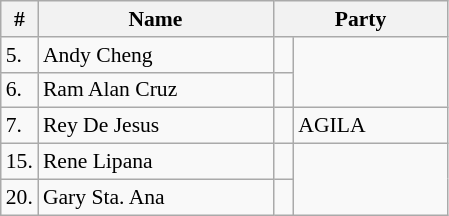<table class=wikitable style="font-size:90%">
<tr>
<th>#</th>
<th width=150px>Name</th>
<th colspan=2 width=110px>Party</th>
</tr>
<tr>
<td>5.</td>
<td>Andy Cheng</td>
<td></td>
</tr>
<tr>
<td>6.</td>
<td>Ram Alan Cruz</td>
<td></td>
</tr>
<tr>
<td>7.</td>
<td>Rey De Jesus</td>
<td></td>
<td>AGILA</td>
</tr>
<tr>
<td>15.</td>
<td>Rene Lipana</td>
<td></td>
</tr>
<tr>
<td>20.</td>
<td>Gary Sta. Ana</td>
<td></td>
</tr>
</table>
